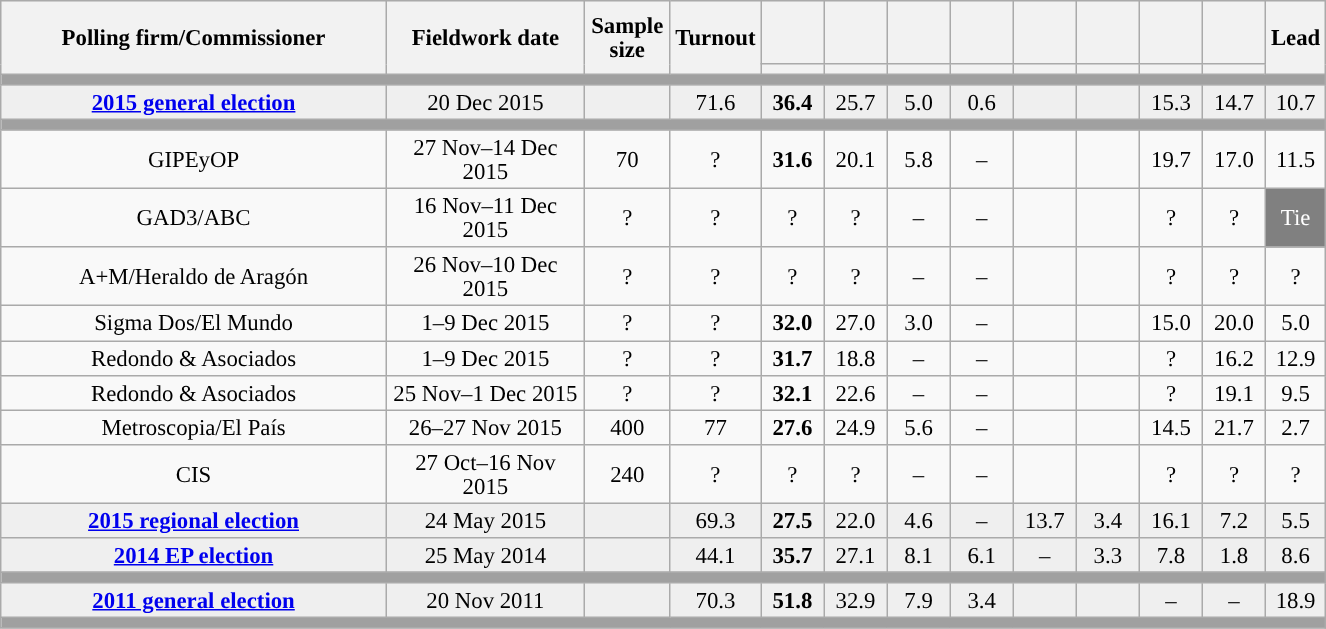<table class="wikitable collapsible collapsed" style="text-align:center; font-size:95%; line-height:16px;">
<tr style="height:42px; background-color:#E9E9E9">
<th style="width:250px;" rowspan="2">Polling firm/Commissioner</th>
<th style="width:125px;" rowspan="2">Fieldwork date</th>
<th style="width:50px;" rowspan="2">Sample size</th>
<th style="width:45px;" rowspan="2">Turnout</th>
<th style="width:35px;"></th>
<th style="width:35px;"></th>
<th style="width:35px;"></th>
<th style="width:35px;"></th>
<th style="width:35px;"></th>
<th style="width:35px;"></th>
<th style="width:35px;"></th>
<th style="width:35px;"></th>
<th style="width:30px;" rowspan="2">Lead</th>
</tr>
<tr>
<th style="color:inherit;background:"></th>
<th style="color:inherit;background:"></th>
<th style="color:inherit;background:"></th>
<th style="color:inherit;background:"></th>
<th style="color:inherit;background:"></th>
<th style="color:inherit;background:"></th>
<th style="color:inherit;background:"></th>
<th style="color:inherit;background:"></th>
</tr>
<tr>
<td colspan="13" style="background:#A0A0A0"></td>
</tr>
<tr style="background:#EFEFEF;">
<td><strong><a href='#'>2015 general election</a></strong></td>
<td>20 Dec 2015</td>
<td></td>
<td>71.6</td>
<td><strong>36.4</strong><br></td>
<td>25.7<br></td>
<td>5.0<br></td>
<td>0.6<br></td>
<td></td>
<td></td>
<td>15.3<br></td>
<td>14.7<br></td>
<td style="background:">10.7</td>
</tr>
<tr>
<td colspan="13" style="background:#A0A0A0"></td>
</tr>
<tr>
<td>GIPEyOP</td>
<td>27 Nov–14 Dec 2015</td>
<td>70</td>
<td>?</td>
<td><strong>31.6</strong><br></td>
<td>20.1<br></td>
<td>5.8<br></td>
<td>–</td>
<td></td>
<td></td>
<td>19.7<br></td>
<td>17.0<br></td>
<td style="background:">11.5</td>
</tr>
<tr>
<td>GAD3/ABC</td>
<td>16 Nov–11 Dec 2015</td>
<td>?</td>
<td>?</td>
<td>?<br></td>
<td>?<br></td>
<td>–</td>
<td>–</td>
<td></td>
<td></td>
<td>?<br></td>
<td>?<br></td>
<td style="background:gray;color:white;">Tie</td>
</tr>
<tr>
<td>A+M/Heraldo de Aragón</td>
<td>26 Nov–10 Dec 2015</td>
<td>?</td>
<td>?</td>
<td>?<br></td>
<td>?<br></td>
<td>–</td>
<td>–</td>
<td></td>
<td></td>
<td>?<br></td>
<td>?<br></td>
<td style="background:">?</td>
</tr>
<tr>
<td>Sigma Dos/El Mundo</td>
<td>1–9 Dec 2015</td>
<td>?</td>
<td>?</td>
<td><strong>32.0</strong><br></td>
<td>27.0<br></td>
<td>3.0<br></td>
<td>–</td>
<td></td>
<td></td>
<td>15.0<br></td>
<td>20.0<br></td>
<td style="background:">5.0</td>
</tr>
<tr>
<td>Redondo & Asociados</td>
<td>1–9 Dec 2015</td>
<td>?</td>
<td>?</td>
<td><strong>31.7</strong><br></td>
<td>18.8<br></td>
<td>–</td>
<td>–</td>
<td></td>
<td></td>
<td>?<br></td>
<td>16.2<br></td>
<td style="background:">12.9</td>
</tr>
<tr>
<td>Redondo & Asociados</td>
<td>25 Nov–1 Dec 2015</td>
<td>?</td>
<td>?</td>
<td><strong>32.1</strong><br></td>
<td>22.6<br></td>
<td>–</td>
<td>–</td>
<td></td>
<td></td>
<td>?<br></td>
<td>19.1<br></td>
<td style="background:">9.5</td>
</tr>
<tr>
<td>Metroscopia/El País</td>
<td>26–27 Nov 2015</td>
<td>400</td>
<td>77</td>
<td><strong>27.6</strong><br></td>
<td>24.9<br></td>
<td>5.6<br></td>
<td>–</td>
<td></td>
<td></td>
<td>14.5<br></td>
<td>21.7<br></td>
<td style="background:">2.7</td>
</tr>
<tr>
<td>CIS</td>
<td>27 Oct–16 Nov 2015</td>
<td>240</td>
<td>?</td>
<td>?<br></td>
<td>?<br></td>
<td>–</td>
<td>–</td>
<td></td>
<td></td>
<td>?<br></td>
<td>?<br></td>
<td style="background:">?</td>
</tr>
<tr style="background:#EFEFEF;">
<td><strong><a href='#'>2015 regional election</a></strong></td>
<td>24 May 2015</td>
<td></td>
<td>69.3</td>
<td><strong>27.5</strong><br></td>
<td>22.0<br></td>
<td>4.6<br></td>
<td>–</td>
<td>13.7<br></td>
<td>3.4<br></td>
<td>16.1<br></td>
<td>7.2<br></td>
<td style="background:">5.5</td>
</tr>
<tr style="background:#EFEFEF;">
<td><strong><a href='#'>2014 EP election</a></strong></td>
<td>25 May 2014</td>
<td></td>
<td>44.1</td>
<td><strong>35.7</strong><br></td>
<td>27.1<br></td>
<td>8.1<br></td>
<td>6.1<br></td>
<td>–</td>
<td>3.3<br></td>
<td>7.8<br></td>
<td>1.8<br></td>
<td style="background:">8.6</td>
</tr>
<tr>
<td colspan="13" style="background:#A0A0A0"></td>
</tr>
<tr style="background:#EFEFEF;">
<td><strong><a href='#'>2011 general election</a></strong></td>
<td>20 Nov 2011</td>
<td></td>
<td>70.3</td>
<td><strong>51.8</strong><br></td>
<td>32.9<br></td>
<td>7.9<br></td>
<td>3.4<br></td>
<td></td>
<td></td>
<td>–</td>
<td>–</td>
<td style="background:">18.9</td>
</tr>
<tr>
<td colspan="13" style="background:#A0A0A0"></td>
</tr>
</table>
